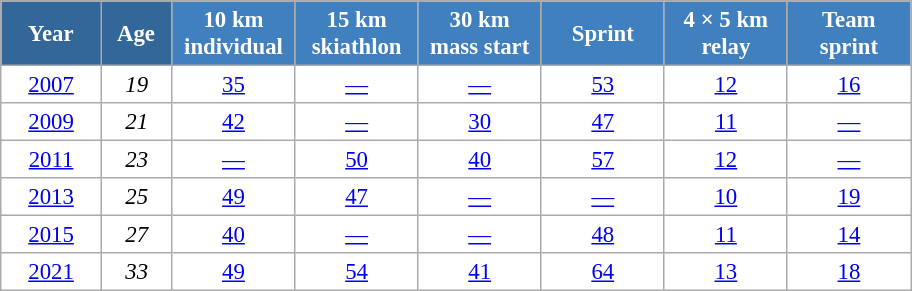<table class="wikitable" style="font-size:95%; text-align:center; border:grey solid 1px; border-collapse:collapse; background:#ffffff;">
<tr>
<th style="background-color:#369; color:white; width:60px;"> Year </th>
<th style="background-color:#369; color:white; width:40px;"> Age </th>
<th style="background-color:#4180be; color:white; width:75px;"> 10 km <br> individual </th>
<th style="background-color:#4180be; color:white; width:75px;"> 15 km <br> skiathlon </th>
<th style="background-color:#4180be; color:white; width:75px;"> 30 km <br> mass start </th>
<th style="background-color:#4180be; color:white; width:75px;"> Sprint </th>
<th style="background-color:#4180be; color:white; width:75px;"> 4 × 5 km <br> relay </th>
<th style="background-color:#4180be; color:white; width:75px;"> Team <br> sprint </th>
</tr>
<tr>
<td><a href='#'>2007</a></td>
<td><em>19</em></td>
<td><a href='#'>35</a></td>
<td><a href='#'>—</a></td>
<td><a href='#'>—</a></td>
<td><a href='#'>53</a></td>
<td><a href='#'>12</a></td>
<td><a href='#'>16</a></td>
</tr>
<tr>
<td><a href='#'>2009</a></td>
<td><em>21</em></td>
<td><a href='#'>42</a></td>
<td><a href='#'>—</a></td>
<td><a href='#'>30</a></td>
<td><a href='#'>47</a></td>
<td><a href='#'>11</a></td>
<td><a href='#'>—</a></td>
</tr>
<tr>
<td><a href='#'>2011</a></td>
<td><em>23</em></td>
<td><a href='#'>—</a></td>
<td><a href='#'>50</a></td>
<td><a href='#'>40</a></td>
<td><a href='#'>57</a></td>
<td><a href='#'>12</a></td>
<td><a href='#'>—</a></td>
</tr>
<tr>
<td><a href='#'>2013</a></td>
<td><em>25</em></td>
<td><a href='#'>49</a></td>
<td><a href='#'>47</a></td>
<td><a href='#'>—</a></td>
<td><a href='#'>—</a></td>
<td><a href='#'>10</a></td>
<td><a href='#'>19</a></td>
</tr>
<tr>
<td><a href='#'>2015</a></td>
<td><em>27</em></td>
<td><a href='#'>40</a></td>
<td><a href='#'>—</a></td>
<td><a href='#'>—</a></td>
<td><a href='#'>48</a></td>
<td><a href='#'>11</a></td>
<td><a href='#'>14</a></td>
</tr>
<tr>
<td><a href='#'>2021</a></td>
<td><em>33</em></td>
<td><a href='#'>49</a></td>
<td><a href='#'>54</a></td>
<td><a href='#'>41</a></td>
<td><a href='#'>64</a></td>
<td><a href='#'>13</a></td>
<td><a href='#'>18</a></td>
</tr>
</table>
